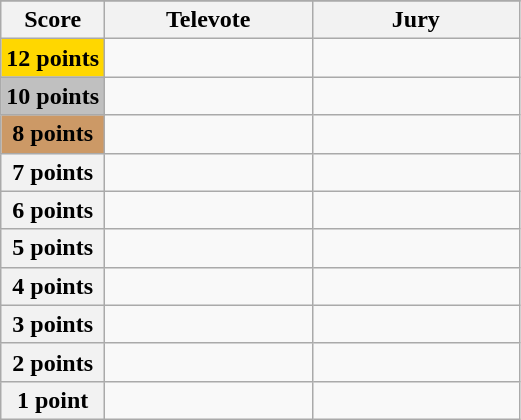<table class="wikitable">
<tr>
</tr>
<tr>
<th scope="col" width="20%">Score</th>
<th scope="col" width="40%">Televote</th>
<th scope="col" width="40%">Jury</th>
</tr>
<tr>
<th scope="row" style="background:gold">12 points</th>
<td></td>
<td></td>
</tr>
<tr>
<th scope="row" style="background:silver">10 points</th>
<td></td>
<td></td>
</tr>
<tr>
<th scope="row" style="background:#CC9966">8 points</th>
<td></td>
<td></td>
</tr>
<tr>
<th scope="row">7 points</th>
<td></td>
<td></td>
</tr>
<tr>
<th scope="row">6 points</th>
<td></td>
<td></td>
</tr>
<tr>
<th scope="row">5 points</th>
<td></td>
<td></td>
</tr>
<tr>
<th scope="row">4 points</th>
<td></td>
<td></td>
</tr>
<tr>
<th scope="row">3 points</th>
<td></td>
<td></td>
</tr>
<tr>
<th scope="row">2 points</th>
<td></td>
<td></td>
</tr>
<tr>
<th scope="row">1 point</th>
<td></td>
<td></td>
</tr>
</table>
